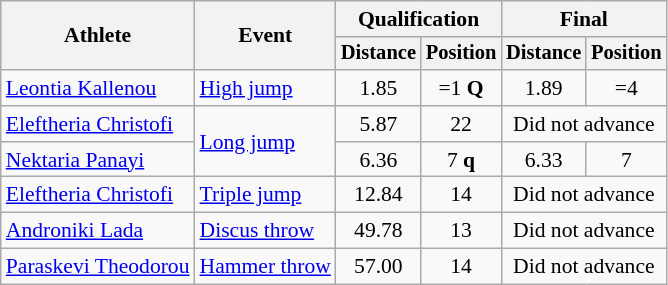<table class=wikitable style="font-size:90%">
<tr>
<th rowspan="2">Athlete</th>
<th rowspan="2">Event</th>
<th colspan="2">Qualification</th>
<th colspan="2">Final</th>
</tr>
<tr style="font-size:95%">
<th>Distance</th>
<th>Position</th>
<th>Distance</th>
<th>Position</th>
</tr>
<tr align=center>
<td align=left><a href='#'>Leontia Kallenou</a></td>
<td style="text-align:left;"><a href='#'>High jump</a></td>
<td>1.85</td>
<td>=1 <strong>Q</strong></td>
<td>1.89</td>
<td>=4</td>
</tr>
<tr align=center>
<td align=left><a href='#'>Eleftheria Christofi</a></td>
<td style="text-align:left;" rowspan="2"><a href='#'>Long jump</a></td>
<td>5.87</td>
<td>22</td>
<td colspan=2>Did not advance</td>
</tr>
<tr align=center>
<td align=left><a href='#'>Nektaria Panayi</a></td>
<td>6.36</td>
<td>7 <strong>q</strong></td>
<td>6.33</td>
<td>7</td>
</tr>
<tr align=center>
<td align=left><a href='#'>Eleftheria Christofi</a></td>
<td style="text-align:left;"><a href='#'>Triple jump</a></td>
<td>12.84</td>
<td>14</td>
<td colspan=2>Did not advance</td>
</tr>
<tr align=center>
<td align=left><a href='#'>Androniki Lada</a></td>
<td style="text-align:left;"><a href='#'>Discus throw</a></td>
<td>49.78</td>
<td>13</td>
<td colspan=2>Did not advance</td>
</tr>
<tr align=center>
<td align=left><a href='#'>Paraskevi Theodorou</a></td>
<td style="text-align:left;"><a href='#'>Hammer throw</a></td>
<td>57.00</td>
<td>14</td>
<td colspan=2>Did not advance</td>
</tr>
</table>
